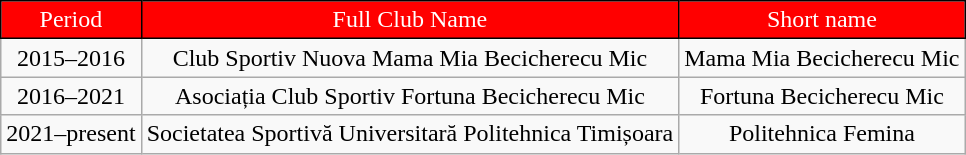<table class="wikitable" style="text-align:center; font-size:100%">
<tr>
<td style="background:#FF0000;color:#FFFFFF;border:1px solid #000000;">Period</td>
<td style="background:#FF0000;color:#FFFFFF;border:1px solid #000000;">Full Club Name</td>
<td style="background:#FF0000;color:#FFFFFF;border:1px solid #000000;">Short name</td>
</tr>
<tr>
<td>2015–2016</td>
<td>Club Sportiv Nuova Mama Mia Becicherecu Mic</td>
<td>Mama Mia Becicherecu Mic</td>
</tr>
<tr>
<td>2016–2021</td>
<td>Asociația Club Sportiv Fortuna Becicherecu Mic</td>
<td>Fortuna Becicherecu Mic</td>
</tr>
<tr>
<td>2021–present</td>
<td>Societatea Sportivă Universitară Politehnica Timișoara</td>
<td>Politehnica Femina</td>
</tr>
</table>
